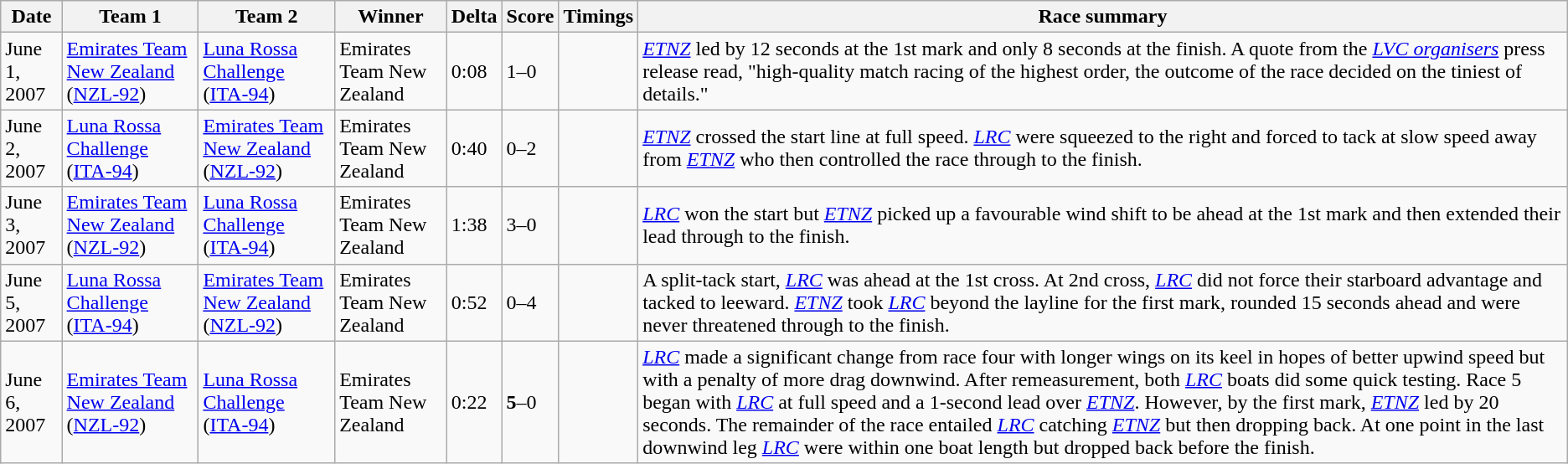<table class="wikitable">
<tr>
<th>Date</th>
<th>Team 1 </th>
<th>Team 2 </th>
<th>Winner</th>
<th>Delta</th>
<th>Score</th>
<th>Timings</th>
<th>Race summary</th>
</tr>
<tr>
<td>June 1, 2007</td>
<td><a href='#'>Emirates Team New Zealand</a> (<a href='#'>NZL-92</a>)</td>
<td><a href='#'>Luna Rossa Challenge</a> (<a href='#'>ITA-94</a>)</td>
<td>Emirates Team New Zealand</td>
<td>0:08</td>
<td>1–0</td>
<td></td>
<td><em><a href='#'>ETNZ</a></em> led by 12 seconds at the 1st mark and only 8 seconds at the finish.  A quote from the <em><a href='#'>LVC organisers</a></em> press release read,  "high-quality match racing of the highest order, the outcome of the race decided on the tiniest of details."</td>
</tr>
<tr>
<td>June 2, 2007</td>
<td><a href='#'>Luna Rossa Challenge</a> (<a href='#'>ITA-94</a>)</td>
<td><a href='#'>Emirates Team New Zealand</a> (<a href='#'>NZL-92</a>)</td>
<td>Emirates Team New Zealand</td>
<td>0:40</td>
<td>0–2</td>
<td></td>
<td><em><a href='#'>ETNZ</a></em> crossed the start line at full speed. <em><a href='#'>LRC</a></em> were squeezed to the right and forced to tack at slow speed away from <em><a href='#'>ETNZ</a></em> who then controlled the race through to the finish.</td>
</tr>
<tr>
<td>June 3, 2007</td>
<td><a href='#'>Emirates Team New Zealand</a> (<a href='#'>NZL-92</a>)</td>
<td><a href='#'>Luna Rossa Challenge</a> (<a href='#'>ITA-94</a>)</td>
<td>Emirates Team New Zealand</td>
<td>1:38</td>
<td>3–0</td>
<td></td>
<td><em><a href='#'>LRC</a></em> won the start but <em><a href='#'>ETNZ</a></em> picked up a favourable wind shift to be ahead at the 1st mark and then extended their lead through to the finish.</td>
</tr>
<tr>
<td>June 5, 2007</td>
<td><a href='#'>Luna Rossa Challenge</a> (<a href='#'>ITA-94</a>)</td>
<td><a href='#'>Emirates Team New Zealand</a> (<a href='#'>NZL-92</a>)</td>
<td>Emirates Team New Zealand</td>
<td>0:52</td>
<td>0–4</td>
<td></td>
<td>A split-tack start, <em><a href='#'>LRC</a></em> was ahead at the 1st cross.  At 2nd cross, <em><a href='#'>LRC</a></em> did not force their starboard advantage and tacked to leeward.  <em><a href='#'>ETNZ</a></em> took <em><a href='#'>LRC</a></em> beyond the layline for the first mark, rounded 15 seconds ahead and were never threatened through to the finish.</td>
</tr>
<tr>
<td>June 6, 2007</td>
<td><a href='#'>Emirates Team New Zealand</a> (<a href='#'>NZL-92</a>)</td>
<td><a href='#'>Luna Rossa Challenge</a> (<a href='#'>ITA-94</a>)</td>
<td>Emirates Team New Zealand</td>
<td>0:22</td>
<td><strong>5</strong>–0</td>
<td></td>
<td><em><a href='#'>LRC</a></em> made a significant change from race four with longer wings on its keel in hopes of better upwind speed but with a penalty of more drag downwind.  After remeasurement, both <em><a href='#'>LRC</a></em> boats did some quick testing.  Race 5 began with <em><a href='#'>LRC</a></em> at full speed and a 1-second lead over <em><a href='#'>ETNZ</a></em>.  However, by the first mark, <em><a href='#'>ETNZ</a></em> led by 20 seconds.  The remainder of the race entailed <em><a href='#'>LRC</a></em> catching <em><a href='#'>ETNZ</a></em> but then dropping back.  At one point in the last downwind leg <em><a href='#'>LRC</a></em> were within one boat length but dropped back before the finish.</td>
</tr>
</table>
